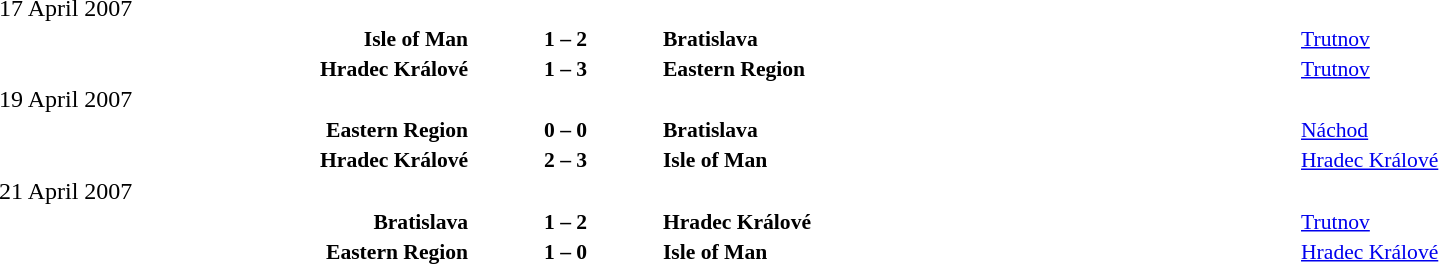<table width=100% cellspacing=1>
<tr>
<th width=25%></th>
<th width=10%></th>
<th></th>
</tr>
<tr>
<td>17 April 2007</td>
</tr>
<tr style=font-size:90%>
<td align=right><strong>Isle of Man</strong></td>
<td align=center><strong>1 – 2</strong></td>
<td><strong>Bratislava</strong></td>
<td><a href='#'>Trutnov</a></td>
</tr>
<tr style=font-size:90%>
<td align=right><strong>Hradec Králové</strong></td>
<td align=center><strong>1 – 3</strong></td>
<td><strong>Eastern Region</strong></td>
<td><a href='#'>Trutnov</a></td>
</tr>
<tr>
<td>19 April 2007</td>
</tr>
<tr style=font-size:90%>
<td align=right><strong>Eastern Region</strong></td>
<td align=center><strong>0 – 0</strong></td>
<td><strong>Bratislava</strong></td>
<td><a href='#'>Náchod</a></td>
</tr>
<tr style=font-size:90%>
<td align=right><strong>Hradec Králové</strong></td>
<td align=center><strong>2 – 3</strong></td>
<td><strong>Isle of Man</strong></td>
<td><a href='#'>Hradec Králové</a></td>
</tr>
<tr>
<td>21 April 2007</td>
</tr>
<tr style=font-size:90%>
<td align=right><strong>Bratislava</strong></td>
<td align=center><strong>1 – 2</strong></td>
<td><strong>Hradec Králové</strong></td>
<td><a href='#'>Trutnov</a></td>
</tr>
<tr style=font-size:90%>
<td align=right><strong>Eastern Region</strong></td>
<td align=center><strong>1 – 0</strong></td>
<td><strong>Isle of Man</strong></td>
<td><a href='#'>Hradec Králové</a></td>
</tr>
</table>
